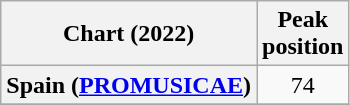<table class="wikitable plainrowheaders" style="text-align:center">
<tr>
<th scope="col">Chart (2022)</th>
<th scope="col">Peak<br> position</th>
</tr>
<tr>
<th scope="row">Spain (<a href='#'>PROMUSICAE</a>)</th>
<td>74</td>
</tr>
<tr>
</tr>
</table>
